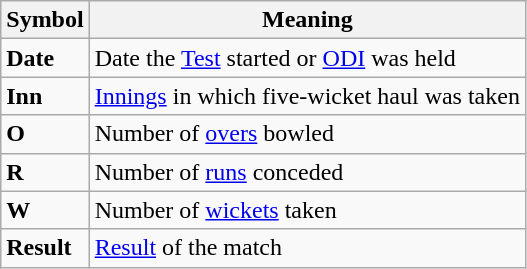<table class="wikitable">
<tr>
<th>Symbol</th>
<th>Meaning</th>
</tr>
<tr>
<td><strong>Date</strong></td>
<td>Date the <a href='#'>Test</a> started or <a href='#'>ODI</a> was held</td>
</tr>
<tr>
<td><strong>Inn</strong></td>
<td><a href='#'>Innings</a> in which five-wicket haul was taken</td>
</tr>
<tr>
<td><strong>O</strong></td>
<td>Number of <a href='#'>overs</a> bowled</td>
</tr>
<tr>
<td><strong>R</strong></td>
<td>Number of <a href='#'>runs</a> conceded</td>
</tr>
<tr>
<td><strong>W</strong></td>
<td>Number of <a href='#'>wickets</a> taken</td>
</tr>
<tr>
<td><strong>Result</strong></td>
<td><a href='#'>Result</a> of the match</td>
</tr>
</table>
